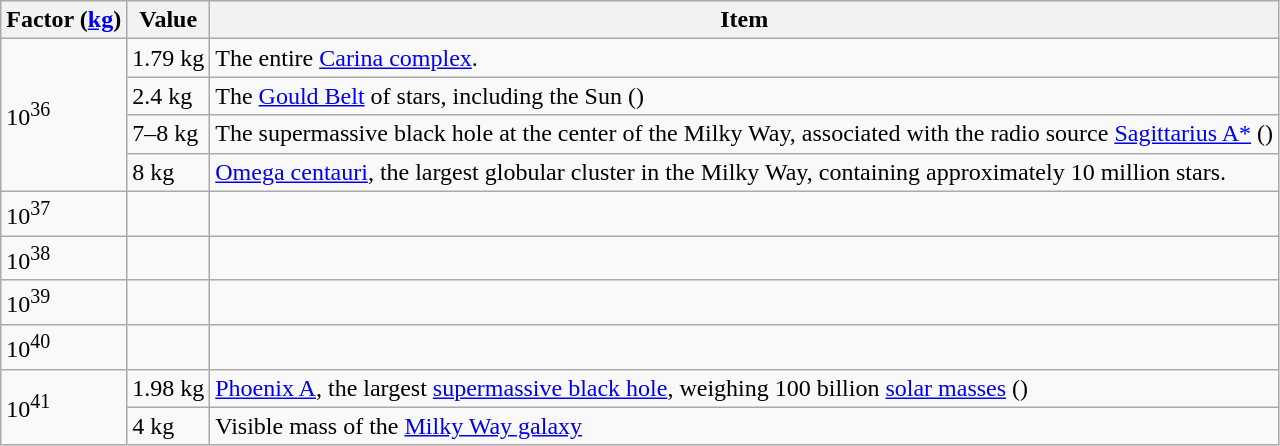<table class="wikitable">
<tr>
<th>Factor (<a href='#'>kg</a>)</th>
<th>Value</th>
<th>Item</th>
</tr>
<tr>
<td rowspan="4">10<sup>36</sup></td>
<td>1.79 kg</td>
<td>The entire <a href='#'>Carina complex</a>.</td>
</tr>
<tr>
<td>2.4 kg</td>
<td>The <a href='#'>Gould Belt</a> of stars, including the Sun ()</td>
</tr>
<tr>
<td>7–8 kg</td>
<td>The supermassive black hole at the center of the Milky Way, associated with the radio source <a href='#'>Sagittarius A*</a> ()</td>
</tr>
<tr>
<td>8 kg</td>
<td><a href='#'>Omega centauri</a>, the largest globular cluster in the Milky Way, containing approximately 10 million stars.</td>
</tr>
<tr>
<td>10<sup>37</sup></td>
<td> </td>
<td> </td>
</tr>
<tr>
<td>10<sup>38</sup></td>
<td> </td>
<td> </td>
</tr>
<tr>
<td>10<sup>39</sup></td>
<td> </td>
<td> </td>
</tr>
<tr>
<td>10<sup>40</sup></td>
<td> </td>
<td> </td>
</tr>
<tr>
<td rowspan="2">10<sup>41</sup></td>
<td>1.98 kg</td>
<td><a href='#'>Phoenix A</a>, the largest <a href='#'>supermassive black hole</a>, weighing 100 billion <a href='#'>solar masses</a> ()</td>
</tr>
<tr>
<td>4 kg</td>
<td>Visible mass of the <a href='#'>Milky Way galaxy</a></td>
</tr>
</table>
